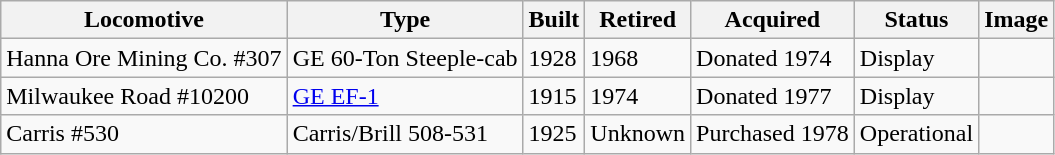<table class="wikitable sortable">
<tr>
<th>Locomotive</th>
<th class="unsortable">Type</th>
<th>Built</th>
<th>Retired</th>
<th class="unsortable">Acquired</th>
<th>Status</th>
<th class="unsortable">Image</th>
</tr>
<tr>
<td>Hanna Ore Mining Co. #307</td>
<td>GE 60-Ton Steeple-cab</td>
<td>1928</td>
<td>1968</td>
<td>Donated 1974</td>
<td>Display</td>
<td></td>
</tr>
<tr>
<td>Milwaukee Road #10200</td>
<td><a href='#'>GE EF-1</a></td>
<td>1915</td>
<td>1974</td>
<td>Donated 1977</td>
<td>Display</td>
<td></td>
</tr>
<tr>
<td>Carris #530</td>
<td>Carris/Brill 508-531</td>
<td>1925</td>
<td>Unknown</td>
<td>Purchased 1978</td>
<td>Operational</td>
<td></td>
</tr>
</table>
